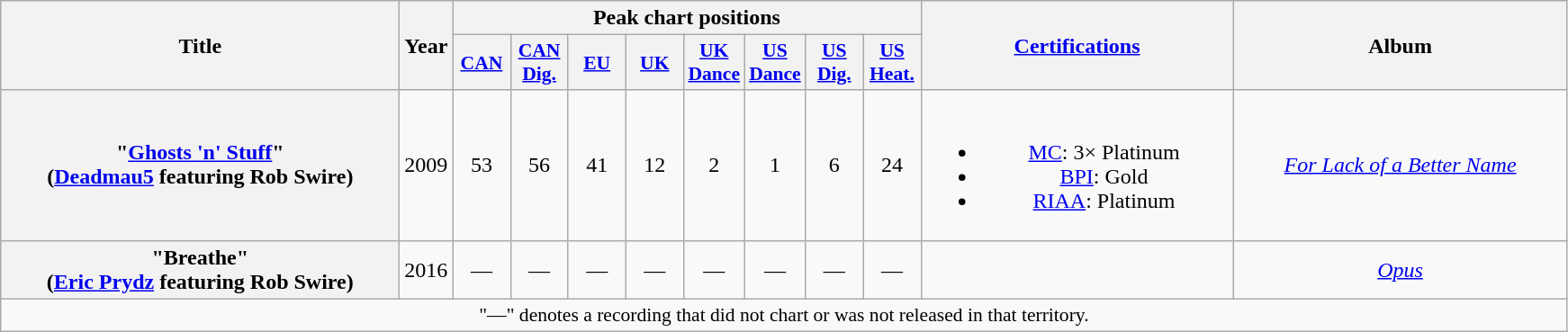<table class="wikitable plainrowheaders" style="text-align:center;" border="1">
<tr>
<th scope="col" rowspan="2" style="width:18em;">Title</th>
<th scope="col" rowspan="2" style="width:1em;">Year</th>
<th scope="col" colspan="8">Peak chart positions</th>
<th scope="col" rowspan="2" style="width:14em;"><a href='#'>Certifications</a></th>
<th scope="col" rowspan="2" style="width:15em;">Album</th>
</tr>
<tr>
<th scope="col" style="width:2.5em;font-size:90%;"><a href='#'>CAN</a> <br></th>
<th scope="col" style="width:2.5em;font-size:90%;"><a href='#'>CAN<br>Dig.</a> <br></th>
<th scope="col" style="width:2.5em;font-size:90%;"><a href='#'>EU</a> <br></th>
<th scope="col" style="width:2.5em;font-size:90%;"><a href='#'>UK</a> <br></th>
<th scope="col" style="width:2.5em;font-size:90%;"><a href='#'>UK<br>Dance</a> <br></th>
<th scope="col" style="width:2.5em;font-size:90%;"><a href='#'>US<br>Dance</a> <br></th>
<th scope="col" style="width:2.5em;font-size:90%;"><a href='#'>US<br>Dig.</a> <br></th>
<th scope="col" style="width:2.5em;font-size:90%;"><a href='#'>US<br>Heat.</a> <br></th>
</tr>
<tr>
<th scope="row">"<a href='#'>Ghosts 'n' Stuff</a>" <br><span>(<a href='#'>Deadmau5</a> featuring Rob Swire)</span></th>
<td>2009</td>
<td>53</td>
<td>56</td>
<td>41</td>
<td>12</td>
<td>2</td>
<td>1</td>
<td>6</td>
<td>24</td>
<td><br><ul><li><a href='#'>MC</a>: 3× Platinum</li><li><a href='#'>BPI</a>: Gold</li><li><a href='#'>RIAA</a>: Platinum</li></ul></td>
<td><em><a href='#'>For Lack of a Better Name</a></em></td>
</tr>
<tr>
<th scope="row">"Breathe" <br><span>(<a href='#'>Eric Prydz</a> featuring Rob Swire)</span></th>
<td>2016</td>
<td>—</td>
<td>—</td>
<td>—</td>
<td>—</td>
<td>—</td>
<td>—</td>
<td>—</td>
<td>—</td>
<td></td>
<td><em><a href='#'>Opus</a></em></td>
</tr>
<tr>
<td colspan="15" style="font-size:90%">"—" denotes a recording that did not chart or was not released in that territory.</td>
</tr>
</table>
